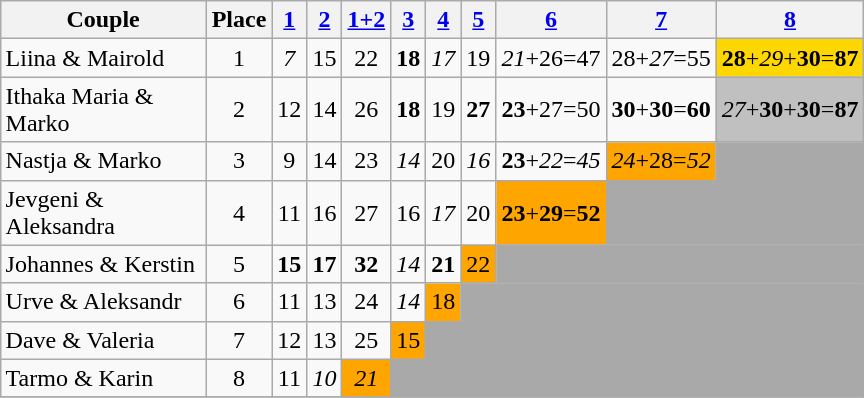<table class="wikitable sortable" style="margin:auto;text-align:center;">
<tr>
<th width="130">Couple</th>
<th>Place</th>
<th><a href='#'>1</a></th>
<th><a href='#'>2</a></th>
<th><a href='#'>1+2</a></th>
<th><a href='#'>3</a></th>
<th><a href='#'>4</a></th>
<th><a href='#'>5</a></th>
<th><a href='#'>6</a></th>
<th><a href='#'>7</a></th>
<th><a href='#'>8</a></th>
</tr>
<tr>
<td style="text-align:left;">Liina & Mairold</td>
<td>1</td>
<td><span><em>7</em></span></td>
<td>15</td>
<td>22</td>
<td><span><strong>18</strong></span></td>
<td><span><em>17</em></span></td>
<td>19</td>
<td><span><em>21</em></span>+26=47</td>
<td>28+<span><em>27</em></span>=55</td>
<td bgcolor="gold"><span><strong>28</strong></span>+<span><em>29</em></span>+<span><strong>30</strong></span>=<span><strong>87</strong></span></td>
</tr>
<tr>
<td style="text-align:left;">Ithaka Maria & Marko</td>
<td>2</td>
<td>12</td>
<td>14</td>
<td>26</td>
<td><span><strong>18</strong></span></td>
<td>19</td>
<td><span><strong>27</strong></span></td>
<td><span><strong>23</strong></span>+27=50</td>
<td><span><strong>30</strong></span>+<span><strong>30</strong></span>=<span><strong>60</strong></span></td>
<td bgcolor="silver"><span><em>27</em></span>+<span><strong>30</strong></span>+<span><strong>30</strong></span>=<span><strong>87</strong></span></td>
</tr>
<tr>
<td style="text-align:left;">Nastja & Marko</td>
<td>3</td>
<td>9</td>
<td>14</td>
<td>23</td>
<td><span><em>14</em></span></td>
<td>20</td>
<td><span><em>16</em></span></td>
<td><span><strong>23</strong></span>+<span><em>22</em></span>=<span><em>45</em></span></td>
<td style="background:orange;"><span><em>24</em></span>+28=<span><em>52</em></span></td>
<td style="background:darkgray;"></td>
</tr>
<tr>
<td style="text-align:left;">Jevgeni & Aleksandra</td>
<td>4</td>
<td>11</td>
<td>16</td>
<td>27</td>
<td>16</td>
<td><span><em>17</em></span></td>
<td>20</td>
<td style="background:orange;"><span><strong>23</strong></span>+<span><strong>29</strong></span>=<span><strong>52</strong></span></td>
<td style="background:darkgray;" colspan="2"></td>
</tr>
<tr>
<td style="text-align:left;">Johannes & Kerstin</td>
<td>5</td>
<td><span><strong>15</strong></span></td>
<td><span><strong>17</strong></span></td>
<td><span><strong>32</strong></span></td>
<td><span><em>14</em></span></td>
<td><span><strong>21</strong></span></td>
<td style="background:orange;">22</td>
<td style="background:darkgray;" colspan="3"></td>
</tr>
<tr>
<td style="text-align:left;">Urve & Aleksandr</td>
<td>6</td>
<td>11</td>
<td>13</td>
<td>24</td>
<td><span><em>14</em></span></td>
<td style="background:orange;">18</td>
<td style="background:darkgray;" colspan="4"></td>
</tr>
<tr>
<td style="text-align:left;">Dave & Valeria</td>
<td>7</td>
<td>12</td>
<td>13</td>
<td>25</td>
<td style="background:orange;">15</td>
<td style="background:darkgray;" colspan="6"></td>
</tr>
<tr>
<td style="text-align:left;">Tarmo & Karin</td>
<td>8</td>
<td>11</td>
<td><span><em>10</em></span></td>
<td style="background:orange;"><span><em>21</em></span></td>
<td style="background:darkgray;" colspan="7"></td>
</tr>
<tr>
</tr>
</table>
